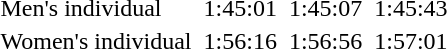<table>
<tr>
<td>Men's individual<br></td>
<td></td>
<td>1:45:01</td>
<td></td>
<td>1:45:07</td>
<td></td>
<td>1:45:43</td>
</tr>
<tr>
<td>Women's individual<br></td>
<td></td>
<td>1:56:16</td>
<td></td>
<td>1:56:56</td>
<td></td>
<td>1:57:01</td>
</tr>
</table>
